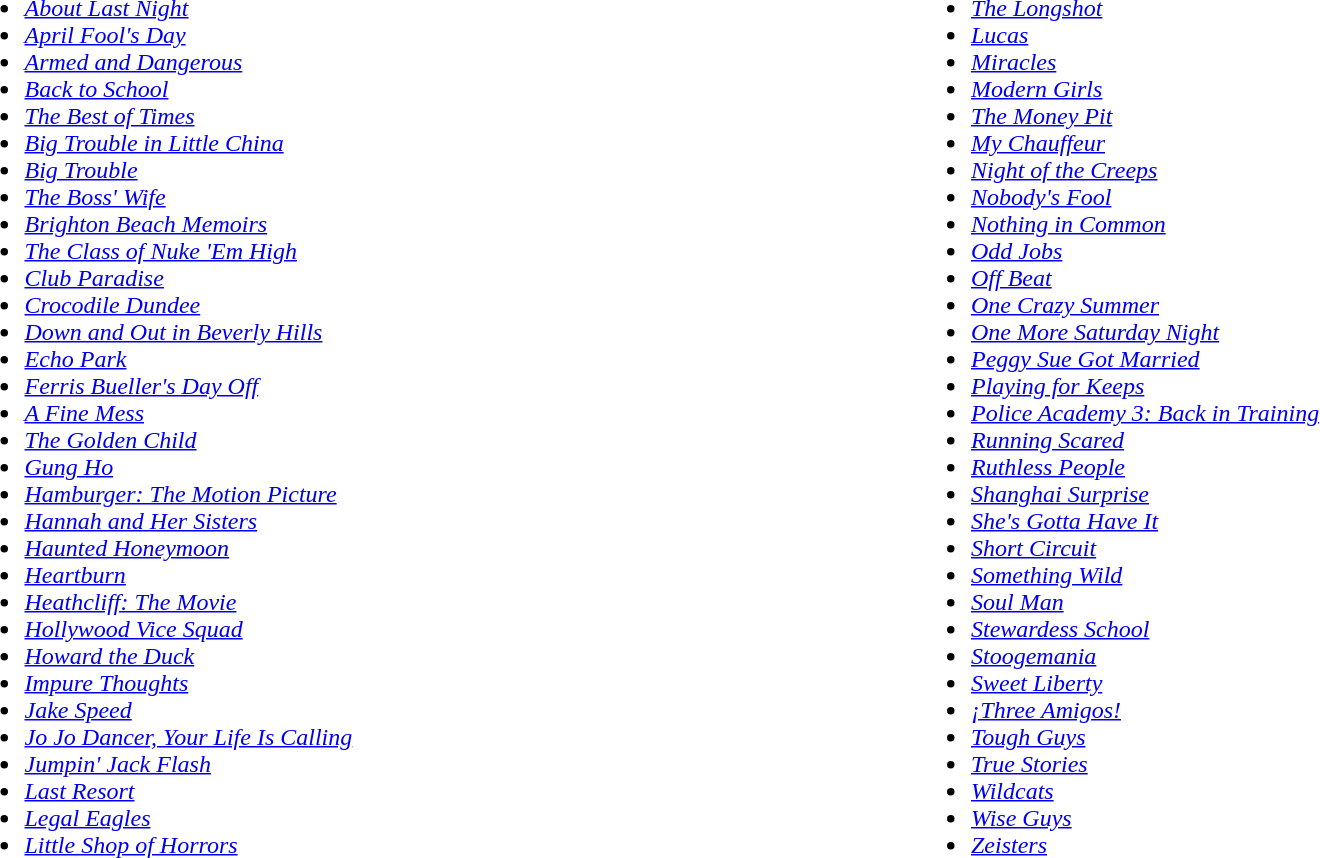<table style="width:100%;">
<tr valign ="top">
<td width=50%><br><ul><li><em><a href='#'>About Last Night</a></em></li><li><em><a href='#'>April Fool's Day</a></em></li><li><em><a href='#'>Armed and Dangerous</a></em></li><li><em><a href='#'>Back to School</a></em></li><li><em><a href='#'>The Best of Times</a></em></li><li><em><a href='#'>Big Trouble in Little China</a></em></li><li><em><a href='#'>Big Trouble</a></em></li><li><em><a href='#'>The Boss' Wife</a></em></li><li><em><a href='#'>Brighton Beach Memoirs</a></em></li><li><em><a href='#'>The Class of Nuke 'Em High</a></em></li><li><em><a href='#'>Club Paradise</a></em></li><li><em><a href='#'>Crocodile Dundee</a></em></li><li><em><a href='#'>Down and Out in Beverly Hills</a></em></li><li><em><a href='#'>Echo Park</a></em></li><li><em><a href='#'>Ferris Bueller's Day Off</a></em></li><li><em><a href='#'>A Fine Mess</a></em></li><li><em><a href='#'>The Golden Child</a></em></li><li><em><a href='#'>Gung Ho</a></em></li><li><em><a href='#'>Hamburger: The Motion Picture</a></em></li><li><em><a href='#'>Hannah and Her Sisters</a></em></li><li><em><a href='#'>Haunted Honeymoon</a></em></li><li><em><a href='#'>Heartburn</a></em></li><li><em><a href='#'>Heathcliff: The Movie</a></em></li><li><em><a href='#'>Hollywood Vice Squad</a></em></li><li><em><a href='#'>Howard the Duck</a></em></li><li><em><a href='#'>Impure Thoughts</a></em></li><li><em><a href='#'>Jake Speed</a></em></li><li><em><a href='#'>Jo Jo Dancer, Your Life Is Calling</a></em></li><li><em><a href='#'>Jumpin' Jack Flash</a></em></li><li><em><a href='#'>Last Resort</a></em></li><li><em><a href='#'>Legal Eagles</a></em></li><li><em><a href='#'>Little Shop of Horrors</a></em></li></ul></td>
<td width=50%><br><ul><li><em><a href='#'>The Longshot</a></em></li><li><em><a href='#'>Lucas</a></em></li><li><em><a href='#'>Miracles</a></em></li><li><em><a href='#'>Modern Girls</a></em></li><li><em><a href='#'>The Money Pit</a></em></li><li><em><a href='#'>My Chauffeur</a></em></li><li><em><a href='#'>Night of the Creeps</a></em></li><li><em><a href='#'>Nobody's Fool</a></em></li><li><em><a href='#'>Nothing in Common</a></em></li><li><em><a href='#'>Odd Jobs</a></em></li><li><em><a href='#'>Off Beat</a></em></li><li><em><a href='#'>One Crazy Summer</a></em></li><li><em><a href='#'>One More Saturday Night</a></em></li><li><em><a href='#'>Peggy Sue Got Married</a></em></li><li><em><a href='#'>Playing for Keeps</a></em></li><li><em><a href='#'>Police Academy 3: Back in Training</a></em></li><li><em><a href='#'>Running Scared</a></em></li><li><em><a href='#'>Ruthless People</a></em></li><li><em><a href='#'>Shanghai Surprise</a></em></li><li><em><a href='#'>She's Gotta Have It</a></em></li><li><em><a href='#'>Short Circuit</a></em></li><li><em><a href='#'>Something Wild</a></em></li><li><em><a href='#'>Soul Man</a></em></li><li><em><a href='#'>Stewardess School</a></em></li><li><em><a href='#'>Stoogemania</a></em></li><li><em><a href='#'>Sweet Liberty</a></em></li><li><em><a href='#'>¡Three Amigos!</a></em></li><li><em><a href='#'>Tough Guys</a></em></li><li><em><a href='#'>True Stories</a></em></li><li><em><a href='#'>Wildcats</a></em></li><li><em><a href='#'>Wise Guys</a></em></li><li><em><a href='#'>Zeisters</a></em></li></ul></td>
</tr>
</table>
